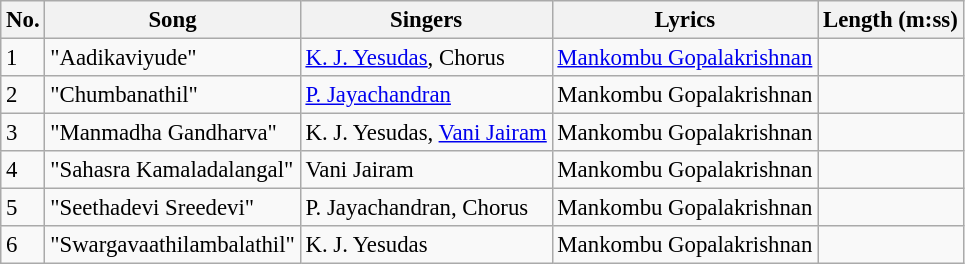<table class="wikitable" style="font-size:95%;">
<tr>
<th>No.</th>
<th>Song</th>
<th>Singers</th>
<th>Lyrics</th>
<th>Length (m:ss)</th>
</tr>
<tr>
<td>1</td>
<td>"Aadikaviyude"</td>
<td><a href='#'>K. J. Yesudas</a>, Chorus</td>
<td><a href='#'>Mankombu Gopalakrishnan</a></td>
<td></td>
</tr>
<tr>
<td>2</td>
<td>"Chumbanathil"</td>
<td><a href='#'>P. Jayachandran</a></td>
<td>Mankombu Gopalakrishnan</td>
<td></td>
</tr>
<tr>
<td>3</td>
<td>"Manmadha Gandharva"</td>
<td>K. J. Yesudas, <a href='#'>Vani Jairam</a></td>
<td>Mankombu Gopalakrishnan</td>
<td></td>
</tr>
<tr>
<td>4</td>
<td>"Sahasra Kamaladalangal"</td>
<td>Vani Jairam</td>
<td>Mankombu Gopalakrishnan</td>
<td></td>
</tr>
<tr>
<td>5</td>
<td>"Seethadevi Sreedevi"</td>
<td>P. Jayachandran, Chorus</td>
<td>Mankombu Gopalakrishnan</td>
<td></td>
</tr>
<tr>
<td>6</td>
<td>"Swargavaathilambalathil"</td>
<td>K. J. Yesudas</td>
<td>Mankombu Gopalakrishnan</td>
<td></td>
</tr>
</table>
